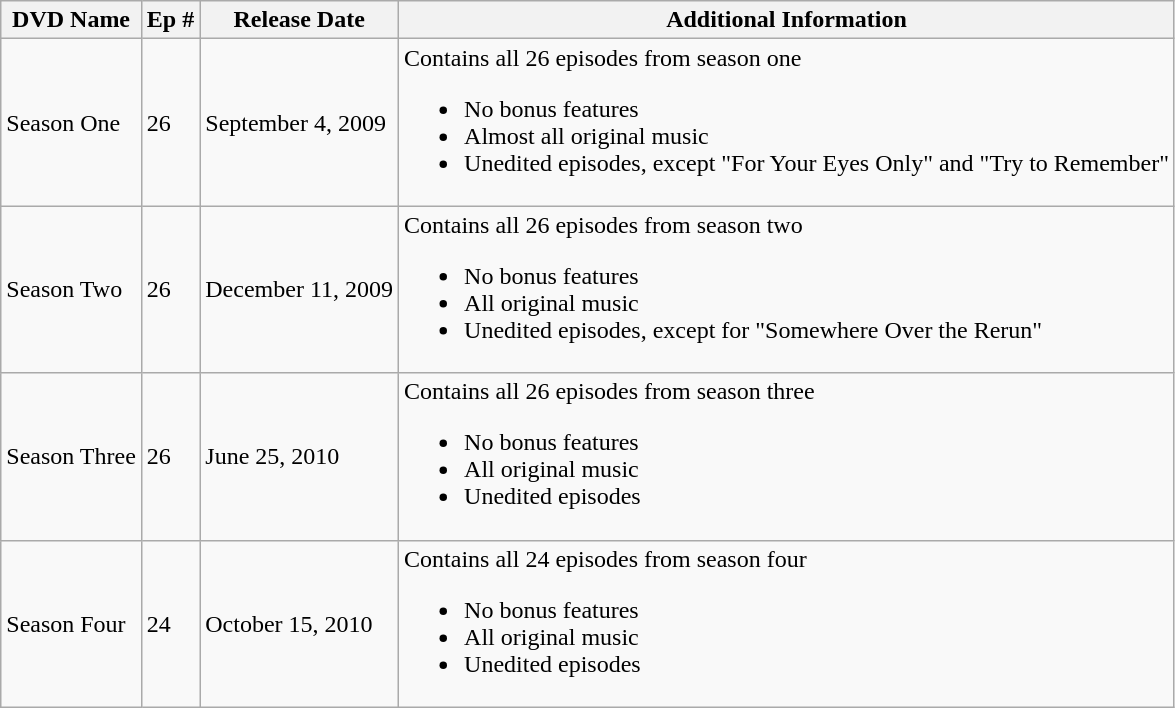<table class="wikitable">
<tr>
<th>DVD Name</th>
<th>Ep #</th>
<th>Release Date</th>
<th>Additional Information</th>
</tr>
<tr>
<td style="white-space:nowrap;">Season One</td>
<td>26</td>
<td style="white-space:nowrap;">September 4, 2009</td>
<td>Contains all 26 episodes from season one<br><ul><li>No bonus features</li><li>Almost all original music</li><li>Unedited episodes, except "For Your Eyes Only" and "Try to Remember"</li></ul></td>
</tr>
<tr>
<td style="white-space:nowrap;">Season Two</td>
<td>26</td>
<td style="white-space:nowrap;">December 11, 2009</td>
<td>Contains all 26 episodes from season two<br><ul><li>No bonus features</li><li>All original music</li><li>Unedited episodes, except for "Somewhere Over the Rerun"</li></ul></td>
</tr>
<tr>
<td style="white-space:nowrap;">Season Three</td>
<td>26</td>
<td style="white-space:nowrap;">June 25, 2010</td>
<td>Contains all 26 episodes from season three<br><ul><li>No bonus features</li><li>All original music</li><li>Unedited episodes</li></ul></td>
</tr>
<tr>
<td style="white-space:nowrap;">Season Four</td>
<td>24</td>
<td style="white-space:nowrap;">October 15, 2010</td>
<td>Contains all 24 episodes from season four<br><ul><li>No bonus features</li><li>All original music</li><li>Unedited episodes</li></ul></td>
</tr>
</table>
